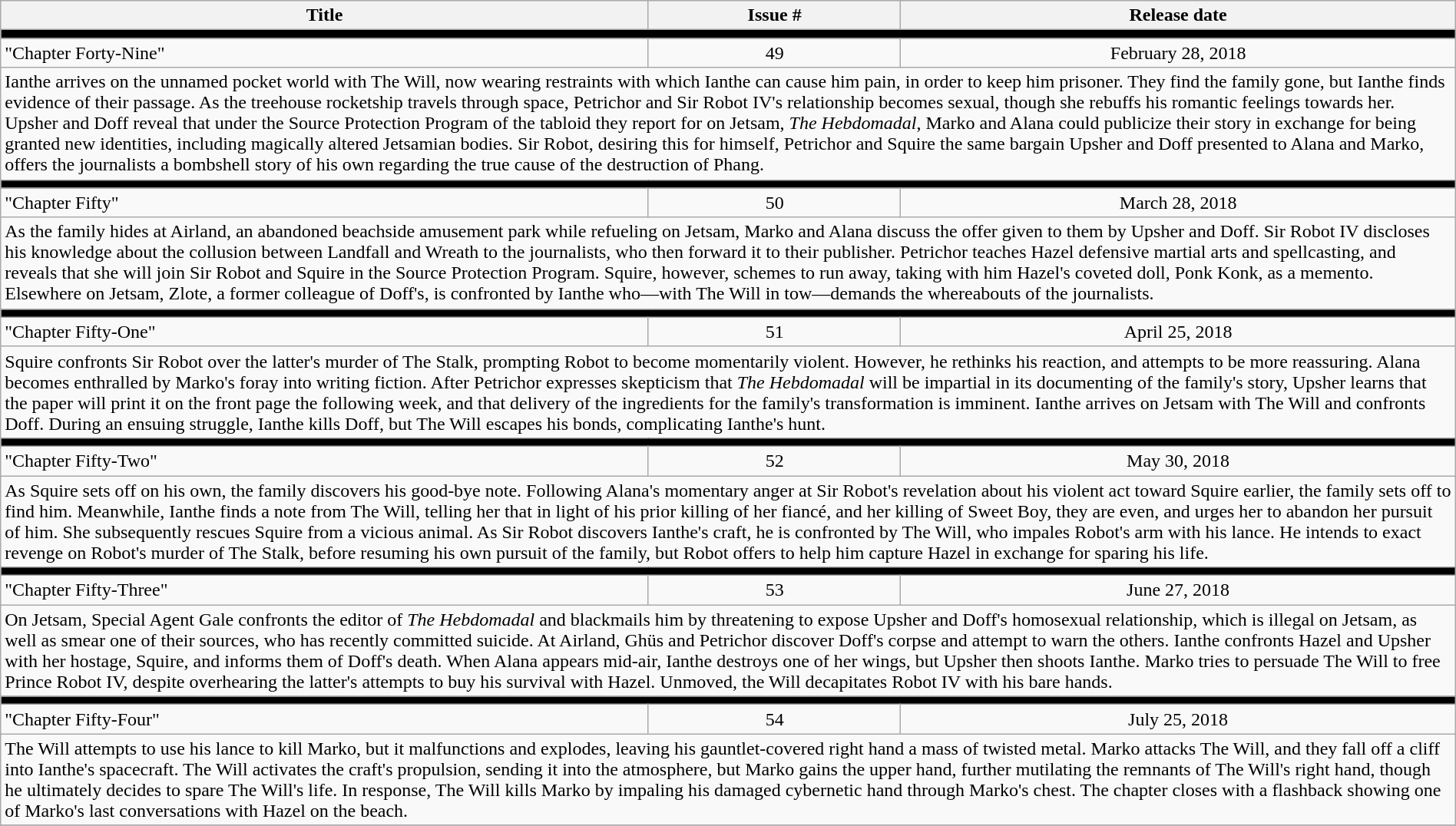<table class="wikitable" style="width:100%;">
<tr>
<th>Title</th>
<th>Issue #</th>
<th>Release date</th>
</tr>
<tr>
<td colspan="3" style="background:black"></td>
</tr>
<tr>
<td>"Chapter Forty-Nine"</td>
<td style="text-align:center;">49</td>
<td style="text-align:center;">February 28, 2018</td>
</tr>
<tr>
<td colspan="3">Ianthe arrives on the unnamed pocket world with The Will, now wearing restraints with which Ianthe can cause him pain, in order to keep him prisoner. They find the family gone, but Ianthe finds evidence of their passage. As the treehouse rocketship travels through space, Petrichor and Sir Robot IV's relationship becomes sexual, though she rebuffs his romantic feelings towards her. Upsher and Doff reveal that under the Source Protection Program of the tabloid they report for on Jetsam, <em>The Hebdomadal</em>, Marko and Alana could publicize their story in exchange for being granted new identities, including magically altered Jetsamian bodies. Sir Robot, desiring this for himself, Petrichor and Squire the same bargain Upsher and Doff presented to Alana and Marko, offers the journalists a bombshell story of his own regarding the true cause of the destruction of Phang.</td>
</tr>
<tr>
<td colspan="3" style="background:black"></td>
</tr>
<tr>
<td>"Chapter Fifty"</td>
<td style="text-align:center;">50</td>
<td style="text-align:center;">March 28, 2018</td>
</tr>
<tr>
<td colspan="3">As the family hides at Airland, an abandoned beachside amusement park while refueling on Jetsam, Marko and Alana discuss the offer given to them by Upsher and Doff. Sir Robot IV discloses his knowledge about the collusion between Landfall and Wreath to the journalists, who then forward it to their publisher. Petrichor teaches Hazel defensive martial arts and spellcasting, and reveals that she will join Sir Robot and Squire in the Source Protection Program. Squire, however, schemes to run away, taking with him Hazel's coveted doll, Ponk Konk, as a memento. Elsewhere on Jetsam, Zlote, a former colleague of Doff's, is confronted by Ianthe who—with The Will in tow—demands the whereabouts of the journalists.</td>
</tr>
<tr>
</tr>
<tr>
<td colspan="3" style="background:black"></td>
</tr>
<tr>
<td>"Chapter Fifty-One"</td>
<td style="text-align:center;">51</td>
<td style="text-align:center;">April 25, 2018</td>
</tr>
<tr>
<td colspan="3">Squire confronts Sir Robot over the latter's murder of The Stalk, prompting Robot to become momentarily violent. However, he rethinks his reaction, and attempts to be more reassuring. Alana becomes enthralled by Marko's foray into writing fiction. After Petrichor expresses skepticism that <em>The Hebdomadal</em> will be impartial in its documenting of the family's story, Upsher learns that the paper will print it on the front page the following week, and that delivery of the ingredients for the family's transformation is imminent. Ianthe arrives on Jetsam with The Will and confronts Doff. During an ensuing struggle, Ianthe kills Doff, but The Will escapes his bonds, complicating Ianthe's hunt.</td>
</tr>
<tr>
<td colspan="3" style="background:black"></td>
</tr>
<tr>
<td>"Chapter Fifty-Two"</td>
<td style="text-align:center;">52</td>
<td style="text-align:center;">May 30, 2018</td>
</tr>
<tr>
<td colspan="3">As Squire sets off on his own, the family discovers his good-bye note. Following Alana's momentary anger at Sir Robot's revelation about his violent act toward Squire earlier, the family sets off to find him. Meanwhile, Ianthe finds a note from The Will, telling her that in light of his prior killing of her fiancé, and her killing of Sweet Boy, they are even, and urges her to abandon her pursuit of him. She subsequently rescues Squire from a vicious animal. As Sir Robot discovers Ianthe's craft, he is confronted by The Will, who impales Robot's arm with his lance. He intends to exact revenge on Robot's murder of The Stalk, before resuming his own pursuit of the family, but Robot offers to help him capture Hazel in exchange for sparing his life.</td>
</tr>
<tr>
<td colspan="3" style="background:black"></td>
</tr>
<tr>
<td>"Chapter Fifty-Three"</td>
<td style="text-align:center;">53</td>
<td style="text-align:center;">June 27, 2018</td>
</tr>
<tr>
<td colspan="3">On Jetsam, Special Agent Gale confronts the editor of <em>The Hebdomadal</em> and blackmails him by threatening to expose Upsher and Doff's homosexual relationship, which is illegal on Jetsam, as well as smear one of their sources, who has recently committed suicide. At Airland, Ghüs and Petrichor discover Doff's corpse and attempt to warn the others. Ianthe confronts Hazel and Upsher with her hostage, Squire, and informs them of Doff's death. When Alana appears mid-air, Ianthe destroys one of her wings, but Upsher then shoots Ianthe. Marko tries to persuade The Will to free Prince Robot IV, despite overhearing the latter's attempts to buy his survival with Hazel. Unmoved, the Will decapitates Robot IV with his bare hands.</td>
</tr>
<tr>
<td colspan="3" style="background:black"></td>
</tr>
<tr>
<td>"Chapter Fifty-Four"</td>
<td style="text-align:center;">54</td>
<td style="text-align:center;">July 25, 2018</td>
</tr>
<tr>
<td colspan="3">The Will attempts to use his lance to kill Marko, but it malfunctions and explodes, leaving his gauntlet-covered right hand a mass of twisted metal. Marko attacks The Will, and they fall off a cliff into Ianthe's spacecraft. The Will activates the craft's propulsion, sending it into the atmosphere, but Marko gains the upper hand, further mutilating the remnants of The Will's right hand, though he ultimately decides to spare The Will's life. In response, The Will kills Marko by impaling his damaged cybernetic hand through Marko's chest. The chapter closes with a flashback showing one of Marko's last conversations with Hazel on the beach.</td>
</tr>
<tr>
</tr>
</table>
